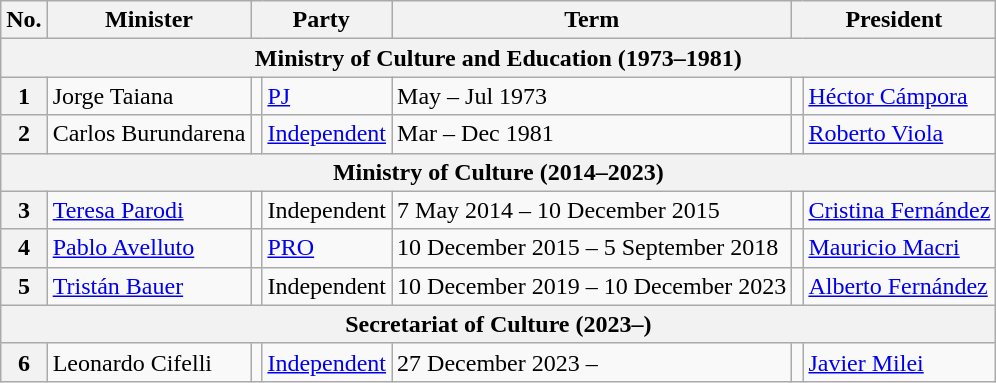<table class="wikitable">
<tr>
<th>No.</th>
<th>Minister</th>
<th colspan="2">Party</th>
<th>Term</th>
<th colspan="2">President</th>
</tr>
<tr>
<th colspan=7>Ministry of Culture and Education (1973–1981)</th>
</tr>
<tr>
<th>1</th>
<td>Jorge Taiana</td>
<td bgcolor=></td>
<td><a href='#'>PJ</a></td>
<td>May – Jul 1973</td>
<td bgcolor=></td>
<td><a href='#'>Héctor Cámpora</a></td>
</tr>
<tr>
<th>2</th>
<td>Carlos Burundarena</td>
<td bgcolor=></td>
<td><a href='#'>Independent</a></td>
<td>Mar – Dec 1981</td>
<td bgcolor=></td>
<td><a href='#'>Roberto Viola</a></td>
</tr>
<tr>
<th colspan=7>Ministry of Culture (2014–2023)</th>
</tr>
<tr>
<th>3</th>
<td><a href='#'>Teresa Parodi</a></td>
<td bgcolor=></td>
<td>Independent</td>
<td>7 May 2014 – 10 December 2015</td>
<td bgcolor=></td>
<td><a href='#'>Cristina Fernández</a></td>
</tr>
<tr>
<th>4</th>
<td><a href='#'>Pablo Avelluto</a></td>
<td bgcolor=></td>
<td><a href='#'>PRO</a></td>
<td>10 December 2015 – 5 September 2018</td>
<td bgcolor=></td>
<td><a href='#'>Mauricio Macri</a></td>
</tr>
<tr>
<th>5</th>
<td><a href='#'>Tristán Bauer</a></td>
<td bgcolor=></td>
<td>Independent</td>
<td>10 December 2019 – 10 December 2023</td>
<td bgcolor=></td>
<td><a href='#'>Alberto Fernández</a></td>
</tr>
<tr>
<th colspan=7>Secretariat of Culture (2023–)</th>
</tr>
<tr>
<th>6</th>
<td>Leonardo Cifelli</td>
<td bgcolor=></td>
<td><a href='#'>Independent</a></td>
<td>27 December 2023 –</td>
<td bgcolor=></td>
<td><a href='#'>Javier Milei</a></td>
</tr>
</table>
